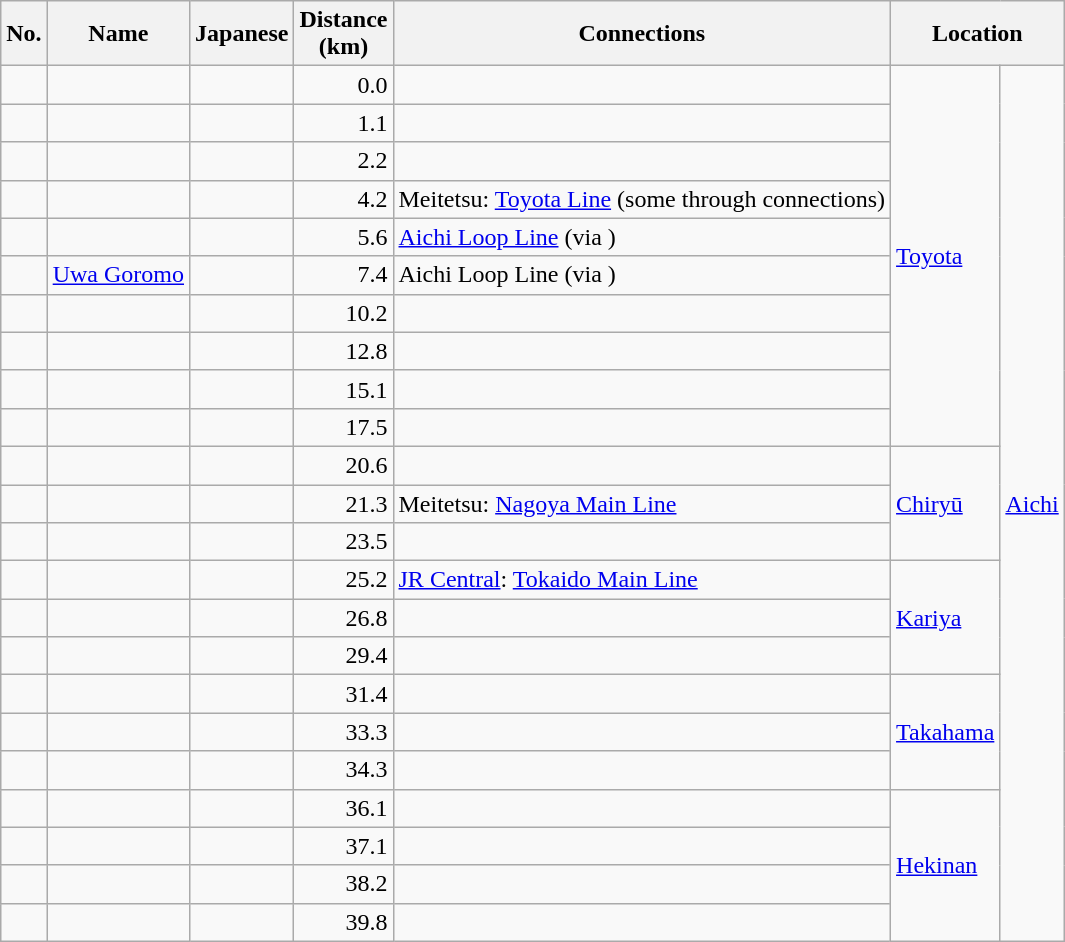<table class="wikitable">
<tr>
<th>No.</th>
<th>Name</th>
<th>Japanese</th>
<th>Distance<br>(km)</th>
<th>Connections</th>
<th colspan=2>Location</th>
</tr>
<tr>
<td></td>
<td></td>
<td></td>
<td align=right>0.0</td>
<td></td>
<td rowspan=10><a href='#'>Toyota</a></td>
<td rowspan=23><a href='#'>Aichi</a></td>
</tr>
<tr>
<td></td>
<td></td>
<td></td>
<td align=right>1.1</td>
<td></td>
</tr>
<tr>
<td></td>
<td></td>
<td></td>
<td align=right>2.2</td>
<td></td>
</tr>
<tr>
<td></td>
<td></td>
<td></td>
<td align=right>4.2</td>
<td> Meitetsu:  <a href='#'>Toyota Line</a> (some through connections)</td>
</tr>
<tr>
<td></td>
<td></td>
<td></td>
<td align=right>5.6</td>
<td> <a href='#'>Aichi Loop Line</a> (via )</td>
</tr>
<tr>
<td></td>
<td><a href='#'>Uwa Goromo</a></td>
<td></td>
<td align=right>7.4</td>
<td> Aichi Loop Line (via )</td>
</tr>
<tr>
<td></td>
<td></td>
<td></td>
<td align=right>10.2</td>
<td></td>
</tr>
<tr>
<td></td>
<td></td>
<td></td>
<td align=right>12.8</td>
<td></td>
</tr>
<tr>
<td></td>
<td></td>
<td></td>
<td align=right>15.1</td>
<td></td>
</tr>
<tr>
<td></td>
<td></td>
<td></td>
<td align=right>17.5</td>
<td></td>
</tr>
<tr>
<td></td>
<td></td>
<td></td>
<td align=right>20.6</td>
<td></td>
<td rowspan=3><a href='#'>Chiryū</a></td>
</tr>
<tr>
<td></td>
<td></td>
<td></td>
<td align=right>21.3</td>
<td> Meitetsu:  <a href='#'>Nagoya Main Line</a></td>
</tr>
<tr>
<td></td>
<td></td>
<td></td>
<td align=right>23.5</td>
<td></td>
</tr>
<tr>
<td></td>
<td></td>
<td></td>
<td align=right>25.2</td>
<td> <a href='#'>JR Central</a>:  <a href='#'>Tokaido Main Line</a></td>
<td rowspan=3><a href='#'>Kariya</a></td>
</tr>
<tr>
<td></td>
<td></td>
<td></td>
<td align=right>26.8</td>
<td></td>
</tr>
<tr>
<td></td>
<td></td>
<td></td>
<td align=right>29.4</td>
<td></td>
</tr>
<tr>
<td></td>
<td></td>
<td></td>
<td align=right>31.4</td>
<td></td>
<td rowspan=3><a href='#'>Takahama</a></td>
</tr>
<tr>
<td></td>
<td></td>
<td></td>
<td align=right>33.3</td>
<td></td>
</tr>
<tr>
<td></td>
<td></td>
<td></td>
<td align=right>34.3</td>
<td></td>
</tr>
<tr>
<td></td>
<td></td>
<td></td>
<td align=right>36.1</td>
<td></td>
<td rowspan=4><a href='#'>Hekinan</a></td>
</tr>
<tr>
<td></td>
<td></td>
<td></td>
<td align=right>37.1</td>
<td></td>
</tr>
<tr>
<td></td>
<td></td>
<td></td>
<td align=right>38.2</td>
<td></td>
</tr>
<tr>
<td></td>
<td></td>
<td></td>
<td align=right>39.8</td>
<td></td>
</tr>
</table>
